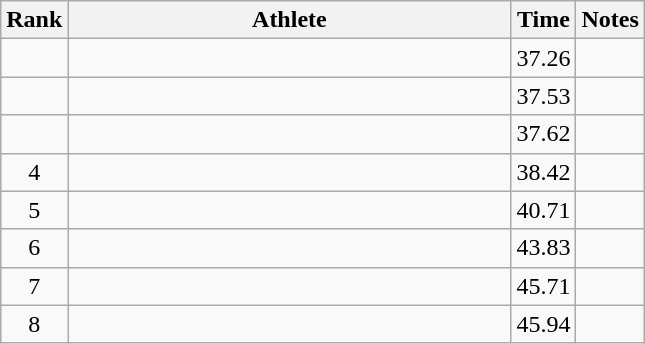<table class="wikitable" style="text-align:center">
<tr>
<th>Rank</th>
<th Style="width:18em">Athlete</th>
<th>Time</th>
<th>Notes</th>
</tr>
<tr>
<td></td>
<td style="text-align:left"></td>
<td>37.26</td>
<td></td>
</tr>
<tr>
<td></td>
<td style="text-align:left"></td>
<td>37.53</td>
<td></td>
</tr>
<tr>
<td></td>
<td style="text-align:left"></td>
<td>37.62</td>
<td></td>
</tr>
<tr>
<td>4</td>
<td style="text-align:left"></td>
<td>38.42</td>
<td></td>
</tr>
<tr>
<td>5</td>
<td style="text-align:left"></td>
<td>40.71</td>
<td></td>
</tr>
<tr>
<td>6</td>
<td style="text-align:left"></td>
<td>43.83</td>
<td></td>
</tr>
<tr>
<td>7</td>
<td style="text-align:left"></td>
<td>45.71</td>
<td></td>
</tr>
<tr>
<td>8</td>
<td style="text-align:left"></td>
<td>45.94</td>
<td></td>
</tr>
</table>
